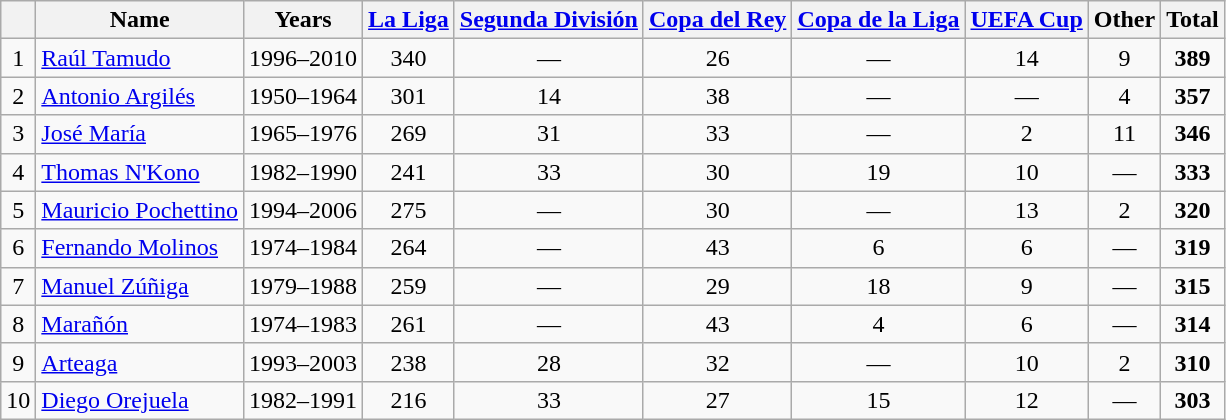<table class="wikitable sortable" style="text-align: center;">
<tr>
<th></th>
<th>Name</th>
<th>Years</th>
<th><a href='#'>La Liga</a></th>
<th><a href='#'>Segunda División</a></th>
<th><a href='#'>Copa del Rey</a></th>
<th><a href='#'>Copa de la Liga</a></th>
<th><a href='#'>UEFA Cup</a></th>
<th>Other</th>
<th>Total</th>
</tr>
<tr>
<td>1</td>
<td align="left"> <a href='#'>Raúl Tamudo</a></td>
<td>1996–2010</td>
<td>340</td>
<td>—</td>
<td>26</td>
<td>—</td>
<td>14</td>
<td>9</td>
<td><strong>389</strong></td>
</tr>
<tr>
<td>2</td>
<td align="left"> <a href='#'>Antonio Argilés</a></td>
<td>1950–1964</td>
<td>301</td>
<td>14</td>
<td>38</td>
<td>—</td>
<td>—</td>
<td>4</td>
<td><strong>357</strong></td>
</tr>
<tr>
<td>3</td>
<td align="left"> <a href='#'>José María</a></td>
<td>1965–1976</td>
<td>269</td>
<td>31</td>
<td>33</td>
<td>—</td>
<td>2</td>
<td>11</td>
<td><strong>346</strong></td>
</tr>
<tr>
<td>4</td>
<td align="left"> <a href='#'>Thomas N'Kono</a></td>
<td>1982–1990</td>
<td>241</td>
<td>33</td>
<td>30</td>
<td>19</td>
<td>10</td>
<td>—</td>
<td><strong>333</strong></td>
</tr>
<tr>
<td>5</td>
<td align="left"> <a href='#'>Mauricio Pochettino</a></td>
<td>1994–2006</td>
<td>275</td>
<td>—</td>
<td>30</td>
<td>—</td>
<td>13</td>
<td>2</td>
<td><strong>320</strong></td>
</tr>
<tr>
<td>6</td>
<td align="left"> <a href='#'>Fernando Molinos</a></td>
<td>1974–1984</td>
<td>264</td>
<td>—</td>
<td>43</td>
<td>6</td>
<td>6</td>
<td>—</td>
<td><strong>319</strong></td>
</tr>
<tr>
<td>7</td>
<td align="left"> <a href='#'>Manuel Zúñiga</a></td>
<td>1979–1988</td>
<td>259</td>
<td>—</td>
<td>29</td>
<td>18</td>
<td>9</td>
<td>—</td>
<td><strong>315</strong></td>
</tr>
<tr>
<td>8</td>
<td align="left"> <a href='#'>Marañón</a></td>
<td>1974–1983</td>
<td>261</td>
<td>—</td>
<td>43</td>
<td>4</td>
<td>6</td>
<td>—</td>
<td><strong>314</strong></td>
</tr>
<tr>
<td>9</td>
<td align="left"> <a href='#'>Arteaga</a></td>
<td>1993–2003</td>
<td>238</td>
<td>28</td>
<td>32</td>
<td>—</td>
<td>10</td>
<td>2</td>
<td><strong>310</strong></td>
</tr>
<tr>
<td>10</td>
<td align="left"> <a href='#'>Diego Orejuela</a></td>
<td>1982–1991</td>
<td>216</td>
<td>33</td>
<td>27</td>
<td>15</td>
<td>12</td>
<td>—</td>
<td><strong>303</strong></td>
</tr>
</table>
